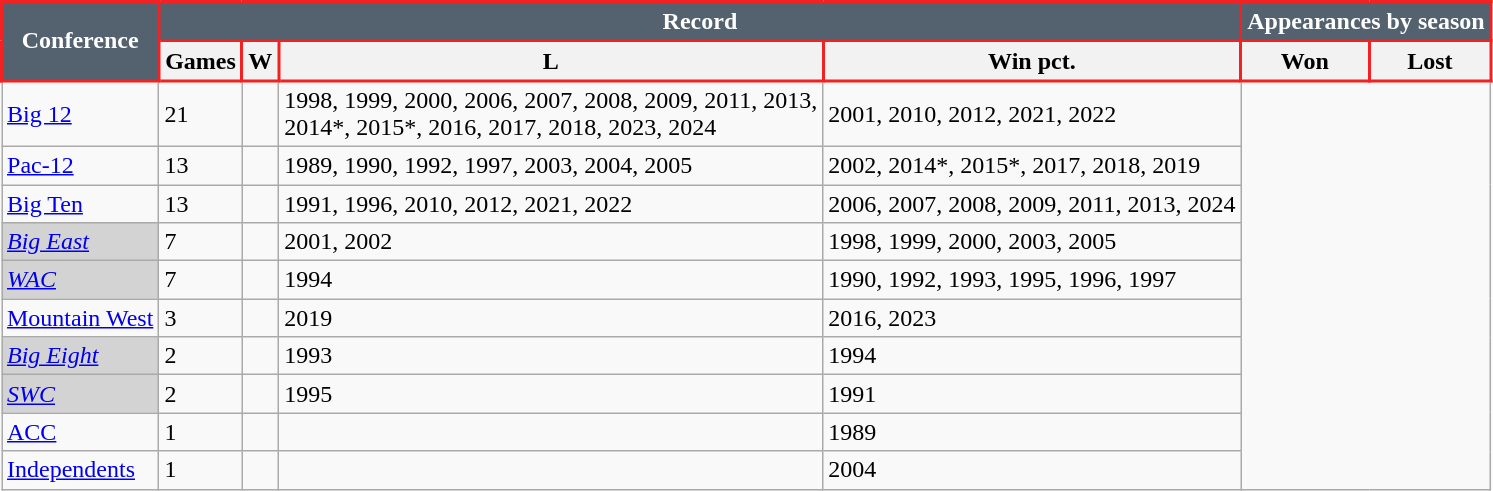<table class="wikitable sortable">
<tr>
<th style="background:#54626F; color:#FFFFFF; border: 2px solid #F32121;" rowspan=2>Conference</th>
<th style="background:#54626F; color:#FFFFFF; border: 2px solid #F32121;" colspan=4>Record</th>
<th style="background:#54626F; color:#FFFFFF; border: 2px solid #F32121;" colspan=2>Appearances by season</th>
</tr>
<tr>
<th style="border: 2px solid #F32121;">Games</th>
<th style="border: 2px solid #F32121;">W</th>
<th style="border: 2px solid #F32121;">L</th>
<th style="border: 2px solid #F32121;">Win pct.</th>
<th style="border: 2px solid #F32121;" class=unsortable>Won</th>
<th style="border: 2px solid #F32121;" class=unsortable>Lost</th>
</tr>
<tr>
<td><a href='#'>Big 12</a></td>
<td>21</td>
<td></td>
<td>1998, 1999, 2000, 2006, 2007, 2008, 2009, 2011, 2013,<br> 2014*, 2015*, 2016, 2017, 2018, 2023, 2024</td>
<td>2001, 2010, 2012, 2021, 2022</td>
</tr>
<tr>
<td><a href='#'>Pac-12</a></td>
<td>13</td>
<td></td>
<td>1989, 1990, 1992, 1997, 2003, 2004, 2005</td>
<td>2002, 2014*, 2015*, 2017, 2018, 2019</td>
</tr>
<tr>
<td><a href='#'>Big Ten</a></td>
<td>13</td>
<td></td>
<td>1991, 1996, 2010, 2012, 2021, 2022</td>
<td>2006, 2007, 2008, 2009, 2011, 2013, 2024</td>
</tr>
<tr>
<td bgcolor=lightgrey><em> <a href='#'>Big East</a></em></td>
<td>7</td>
<td></td>
<td>2001, 2002</td>
<td>1998, 1999, 2000, 2003, 2005</td>
</tr>
<tr>
<td bgcolor=lightgrey><em><a href='#'>WAC</a></em></td>
<td>7</td>
<td></td>
<td>1994</td>
<td>1990, 1992, 1993, 1995, 1996, 1997</td>
</tr>
<tr>
<td><a href='#'>Mountain West</a></td>
<td>3</td>
<td></td>
<td>2019</td>
<td>2016, 2023</td>
</tr>
<tr>
<td bgcolor=lightgrey><em><a href='#'>Big Eight</a></em></td>
<td>2</td>
<td></td>
<td>1993</td>
<td>1994</td>
</tr>
<tr>
<td bgcolor=lightgrey><em><a href='#'>SWC</a></em></td>
<td>2</td>
<td></td>
<td>1995</td>
<td>1991</td>
</tr>
<tr>
<td><a href='#'>ACC</a></td>
<td>1</td>
<td></td>
<td></td>
<td>1989</td>
</tr>
<tr>
<td><a href='#'>Independents</a></td>
<td>1</td>
<td></td>
<td></td>
<td>2004</td>
</tr>
</table>
